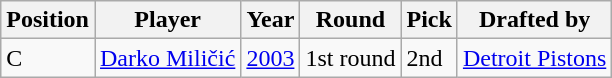<table class="wikitable sortable" style="text-align: left;">
<tr>
<th>Position</th>
<th>Player</th>
<th>Year</th>
<th>Round</th>
<th>Pick</th>
<th>Drafted by</th>
</tr>
<tr>
<td>C</td>
<td> <a href='#'>Darko Miličić</a></td>
<td><a href='#'>2003</a></td>
<td>1st round</td>
<td>2nd</td>
<td><a href='#'>Detroit Pistons</a></td>
</tr>
</table>
